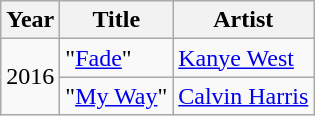<table class="wikitable">
<tr>
<th>Year</th>
<th>Title</th>
<th>Artist</th>
</tr>
<tr>
<td rowspan=2>2016</td>
<td>"<a href='#'>Fade</a>"</td>
<td><a href='#'>Kanye West</a></td>
</tr>
<tr>
<td>"<a href='#'>My Way</a>"</td>
<td><a href='#'>Calvin Harris</a></td>
</tr>
</table>
